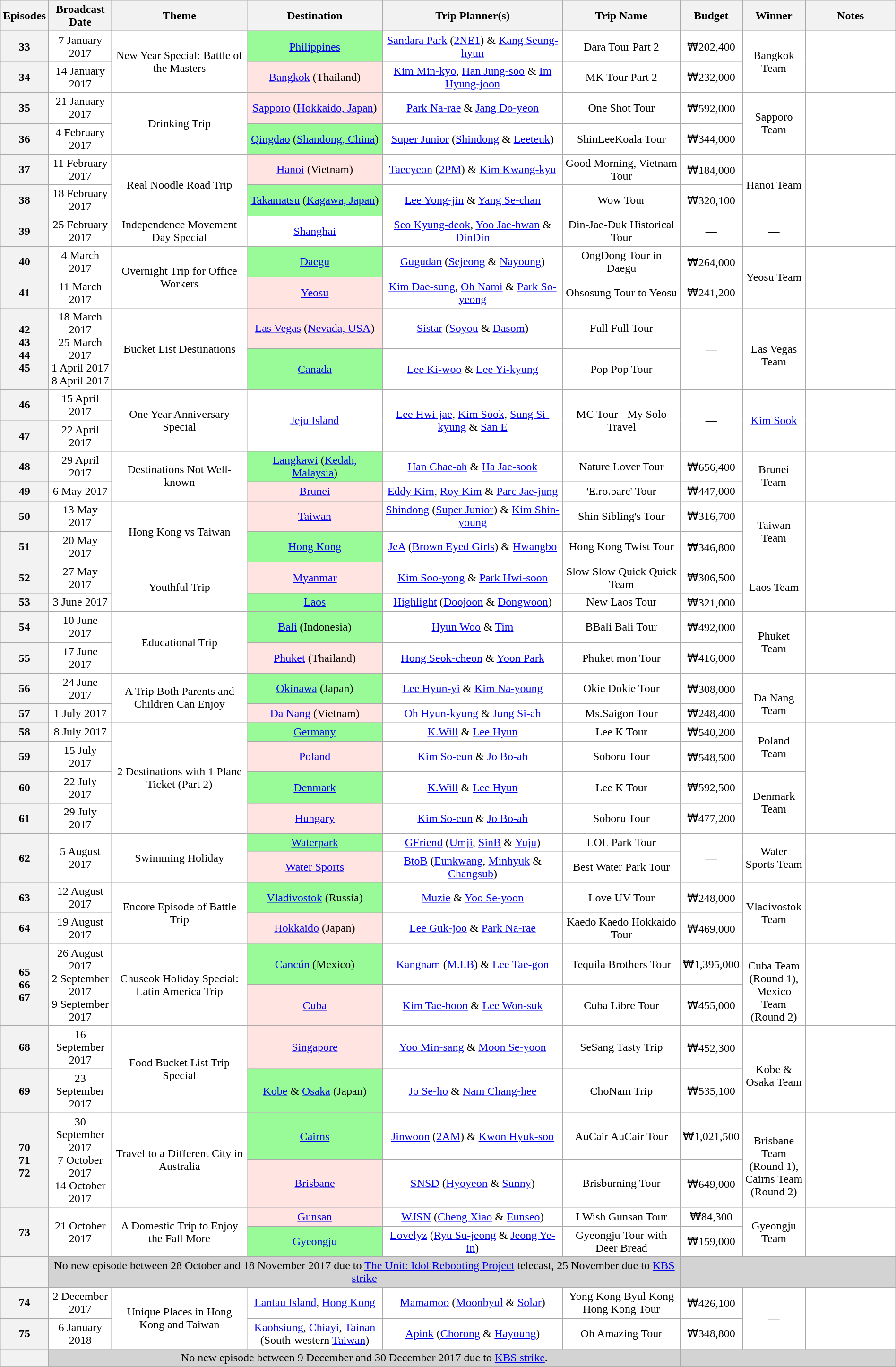<table class=wikitable style=text-align:center;width:100%;background:#ffffff>
<tr>
<th width=3%>Episodes</th>
<th width=7%>Broadcast Date</th>
<th width=15%>Theme</th>
<th width=15%>Destination</th>
<th width=20%>Trip Planner(s)</th>
<th width=13%>Trip Name</th>
<th width=5%>Budget</th>
<th width=7%>Winner</th>
<th width=10%>Notes</th>
</tr>
<tr>
<th>33</th>
<td>7 January 2017</td>
<td rowspan=2>New Year Special: Battle of the Masters</td>
<td style=background:PaleGreen><a href='#'>Philippines</a></td>
<td><a href='#'>Sandara Park</a> (<a href='#'>2NE1</a>) & <a href='#'>Kang Seung-hyun</a></td>
<td>Dara Tour Part 2</td>
<td>₩202,400</td>
<td rowspan=2>Bangkok Team</td>
<td rowspan=2></td>
</tr>
<tr>
<th>34</th>
<td>14 January 2017</td>
<td style=background:MistyRose><a href='#'>Bangkok</a> (Thailand)</td>
<td><a href='#'>Kim Min-kyo</a>, <a href='#'>Han Jung-soo</a> & <a href='#'>Im Hyung-joon</a></td>
<td>MK Tour Part 2</td>
<td>₩232,000</td>
</tr>
<tr>
<th>35</th>
<td>21 January 2017</td>
<td rowspan=2>Drinking Trip</td>
<td style=background:MistyRose><a href='#'>Sapporo</a> (<a href='#'>Hokkaido, Japan</a>)</td>
<td><a href='#'>Park Na-rae</a> & <a href='#'>Jang Do-yeon</a></td>
<td>One Shot Tour</td>
<td>₩592,000</td>
<td rowspan=2>Sapporo Team</td>
<td rowspan=2><br></td>
</tr>
<tr>
<th>36</th>
<td>4 February 2017</td>
<td style=background:PaleGreen><a href='#'>Qingdao</a> (<a href='#'>Shandong, China</a>)</td>
<td><a href='#'>Super Junior</a> (<a href='#'>Shindong</a> & <a href='#'>Leeteuk</a>)</td>
<td>ShinLeeKoala Tour</td>
<td>₩344,000</td>
</tr>
<tr>
<th>37</th>
<td>11 February 2017</td>
<td rowspan=2>Real Noodle Road Trip</td>
<td style=background:MistyRose><a href='#'>Hanoi</a> (Vietnam)</td>
<td><a href='#'>Taecyeon</a> (<a href='#'>2PM</a>) & <a href='#'>Kim Kwang-kyu</a></td>
<td>Good Morning, Vietnam Tour</td>
<td>₩184,000</td>
<td rowspan=2>Hanoi Team</td>
<td rowspan=2></td>
</tr>
<tr>
<th>38</th>
<td>18 February 2017</td>
<td style=background:PaleGreen><a href='#'>Takamatsu</a> (<a href='#'>Kagawa, Japan</a>)</td>
<td><a href='#'>Lee Yong-jin</a> & <a href='#'>Yang Se-chan</a></td>
<td>Wow Tour</td>
<td>₩320,100</td>
</tr>
<tr>
<th>39</th>
<td>25 February 2017</td>
<td>Independence Movement Day Special</td>
<td><a href='#'>Shanghai</a></td>
<td><a href='#'>Seo Kyung-deok</a>, <a href='#'>Yoo Jae-hwan</a> & <a href='#'>DinDin</a></td>
<td>Din-Jae-Duk Historical Tour</td>
<td>—</td>
<td>—</td>
<td></td>
</tr>
<tr>
<th>40</th>
<td>4 March 2017</td>
<td rowspan=2>Overnight Trip for Office Workers</td>
<td style=background:PaleGreen><a href='#'>Daegu</a></td>
<td><a href='#'>Gugudan</a> (<a href='#'>Sejeong</a> & <a href='#'>Nayoung</a>)</td>
<td>OngDong Tour in Daegu</td>
<td>₩264,000</td>
<td rowspan=2>Yeosu Team</td>
<td rowspan=2></td>
</tr>
<tr>
<th>41</th>
<td>11 March 2017</td>
<td style=background:MistyRose><a href='#'>Yeosu</a></td>
<td><a href='#'>Kim Dae-sung</a>, <a href='#'>Oh Nami</a> & <a href='#'>Park So-yeong</a></td>
<td>Ohsosung Tour to Yeosu</td>
<td>₩241,200</td>
</tr>
<tr>
<th rowspan=2>42<br>43<br>44<br>45</th>
<td rowspan=2>18 March 2017<br>25 March 2017<br>1 April 2017<br>8 April 2017</td>
<td rowspan=2>Bucket List Destinations</td>
<td style=background:MistyRose><a href='#'>Las Vegas</a> (<a href='#'>Nevada, USA</a>)</td>
<td><a href='#'>Sistar</a> (<a href='#'>Soyou</a> & <a href='#'>Dasom</a>)</td>
<td>Full Full Tour</td>
<td rowspan=2>—</td>
<td rowspan=2><br>Las Vegas Team</td>
<td rowspan=2></td>
</tr>
<tr>
<td style=background:PaleGreen><a href='#'>Canada</a></td>
<td><a href='#'>Lee Ki-woo</a> & <a href='#'>Lee Yi-kyung</a></td>
<td>Pop Pop Tour</td>
</tr>
<tr>
<th>46</th>
<td>15 April 2017</td>
<td rowspan=2>One Year Anniversary Special</td>
<td rowspan=2><a href='#'>Jeju Island</a></td>
<td rowspan=2><a href='#'>Lee Hwi-jae</a>, <a href='#'>Kim Sook</a>, <a href='#'>Sung Si-kyung</a> & <a href='#'>San E</a></td>
<td rowspan=2>MC Tour - My Solo Travel</td>
<td rowspan=2>—</td>
<td rowspan=2><a href='#'>Kim Sook</a></td>
<td rowspan=2></td>
</tr>
<tr>
<th>47</th>
<td>22 April 2017</td>
</tr>
<tr>
<th>48</th>
<td>29 April 2017</td>
<td rowspan=2>Destinations Not Well-known</td>
<td style=background:PaleGreen><a href='#'>Langkawi</a> (<a href='#'>Kedah, Malaysia</a>)</td>
<td><a href='#'>Han Chae-ah</a> & <a href='#'>Ha Jae-sook</a></td>
<td>Nature Lover Tour</td>
<td>₩656,400</td>
<td rowspan=2>Brunei Team</td>
<td rowspan=2></td>
</tr>
<tr>
<th>49</th>
<td>6 May 2017</td>
<td style=background:MistyRose><a href='#'>Brunei</a></td>
<td><a href='#'>Eddy Kim</a>, <a href='#'>Roy Kim</a> & <a href='#'>Parc Jae-jung</a></td>
<td>'E.ro.parc' Tour</td>
<td>₩447,000</td>
</tr>
<tr>
<th>50</th>
<td>13 May 2017</td>
<td rowspan=2>Hong Kong vs Taiwan</td>
<td style=background:MistyRose><a href='#'>Taiwan</a></td>
<td><a href='#'>Shindong</a> (<a href='#'>Super Junior</a>) & <a href='#'>Kim Shin-young</a></td>
<td>Shin Sibling's Tour</td>
<td>₩316,700</td>
<td rowspan=2>Taiwan Team</td>
<td rowspan=2></td>
</tr>
<tr>
<th>51</th>
<td>20 May 2017</td>
<td style=background:PaleGreen><a href='#'>Hong Kong</a></td>
<td><a href='#'>JeA</a> (<a href='#'>Brown Eyed Girls</a>) & <a href='#'>Hwangbo</a></td>
<td>Hong Kong Twist Tour</td>
<td>₩346,800</td>
</tr>
<tr>
<th>52</th>
<td>27 May 2017</td>
<td rowspan=2>Youthful Trip</td>
<td style=background:MistyRose><a href='#'>Myanmar</a></td>
<td><a href='#'>Kim Soo-yong</a> & <a href='#'>Park Hwi-soon</a></td>
<td>Slow Slow Quick Quick Team</td>
<td>₩306,500</td>
<td rowspan=2>Laos Team</td>
<td rowspan=2></td>
</tr>
<tr>
<th>53</th>
<td>3 June 2017</td>
<td style=background:PaleGreen><a href='#'>Laos</a></td>
<td><a href='#'>Highlight</a> (<a href='#'>Doojoon</a> & <a href='#'>Dongwoon</a>)</td>
<td>New Laos Tour</td>
<td>₩321,000</td>
</tr>
<tr>
<th>54</th>
<td>10 June 2017</td>
<td rowspan=2>Educational Trip</td>
<td style=background:PaleGreen><a href='#'>Bali</a> (Indonesia)</td>
<td><a href='#'>Hyun Woo</a> & <a href='#'>Tim</a></td>
<td>BBali Bali Tour</td>
<td>₩492,000</td>
<td rowspan=2>Phuket Team</td>
<td rowspan=2></td>
</tr>
<tr>
<th>55</th>
<td>17 June 2017</td>
<td style=background:MistyRose><a href='#'>Phuket</a> (Thailand)</td>
<td><a href='#'>Hong Seok-cheon</a> & <a href='#'>Yoon Park</a></td>
<td>Phuket mon Tour</td>
<td>₩416,000</td>
</tr>
<tr>
<th>56</th>
<td>24 June 2017</td>
<td rowspan=2>A Trip Both Parents and Children Can Enjoy</td>
<td style=background:PaleGreen><a href='#'>Okinawa</a> (Japan)</td>
<td><a href='#'>Lee Hyun-yi</a> & <a href='#'>Kim Na-young</a></td>
<td>Okie Dokie Tour</td>
<td>₩308,000</td>
<td rowspan=2><br>Da Nang Team</td>
<td rowspan=2></td>
</tr>
<tr>
<th>57</th>
<td>1 July 2017</td>
<td style=background:MistyRose><a href='#'>Da Nang</a> (Vietnam)</td>
<td><a href='#'>Oh Hyun-kyung</a> & <a href='#'>Jung Si-ah</a></td>
<td>Ms.Saigon Tour</td>
<td>₩248,400</td>
</tr>
<tr>
<th>58</th>
<td>8 July 2017</td>
<td rowspan=4>2 Destinations with 1 Plane Ticket (Part 2)</td>
<td style=background:PaleGreen><a href='#'>Germany</a></td>
<td><a href='#'>K.Will</a> & <a href='#'>Lee Hyun</a></td>
<td>Lee K Tour</td>
<td>₩540,200</td>
<td rowspan=2>Poland Team</td>
<td rowspan=4></td>
</tr>
<tr>
<th>59</th>
<td>15 July 2017</td>
<td style=background:MistyRose><a href='#'>Poland</a></td>
<td><a href='#'>Kim So-eun</a> & <a href='#'>Jo Bo-ah</a></td>
<td>Soboru Tour</td>
<td>₩548,500</td>
</tr>
<tr>
<th>60</th>
<td>22 July 2017</td>
<td style=background:PaleGreen><a href='#'>Denmark</a></td>
<td><a href='#'>K.Will</a> & <a href='#'>Lee Hyun</a></td>
<td>Lee K Tour</td>
<td>₩592,500</td>
<td rowspan=2>Denmark Team</td>
</tr>
<tr>
<th>61</th>
<td>29 July 2017</td>
<td style=background:MistyRose><a href='#'>Hungary</a></td>
<td><a href='#'>Kim So-eun</a> & <a href='#'>Jo Bo-ah</a></td>
<td>Soboru Tour</td>
<td>₩477,200</td>
</tr>
<tr>
<th rowspan=2>62</th>
<td rowspan=2>5 August 2017</td>
<td rowspan=2>Swimming Holiday</td>
<td style=background:PaleGreen><a href='#'>Waterpark</a></td>
<td><a href='#'>GFriend</a> (<a href='#'>Umji</a>, <a href='#'>SinB</a> & <a href='#'>Yuju</a>)</td>
<td>LOL Park Tour</td>
<td rowspan=2>—</td>
<td rowspan=2>Water Sports Team</td>
<td rowspan=2></td>
</tr>
<tr>
<td style=background:MistyRose><a href='#'>Water Sports</a></td>
<td><a href='#'>BtoB</a> (<a href='#'>Eunkwang</a>, <a href='#'>Minhyuk</a> & <a href='#'>Changsub</a>)</td>
<td>Best Water Park Tour</td>
</tr>
<tr>
<th>63</th>
<td>12 August 2017</td>
<td rowspan=2>Encore Episode of Battle Trip</td>
<td style=background:PaleGreen><a href='#'>Vladivostok</a> (Russia)</td>
<td><a href='#'>Muzie</a> & <a href='#'>Yoo Se-yoon</a></td>
<td>Love UV Tour</td>
<td>₩248,000</td>
<td rowspan=2>Vladivostok Team</td>
<td rowspan=2></td>
</tr>
<tr>
<th>64</th>
<td>19 August 2017</td>
<td style=background:MistyRose><a href='#'>Hokkaido</a> (Japan)</td>
<td><a href='#'>Lee Guk-joo</a> & <a href='#'>Park Na-rae</a></td>
<td>Kaedo Kaedo Hokkaido Tour</td>
<td>₩469,000</td>
</tr>
<tr>
<th rowspan=2>65<br>66<br>67</th>
<td rowspan=2>26 August 2017<br>2 September 2017<br>9 September 2017</td>
<td rowspan=2>Chuseok Holiday Special: Latin America Trip</td>
<td style=background:PaleGreen><a href='#'>Cancún</a> (Mexico)</td>
<td><a href='#'>Kangnam</a> (<a href='#'>M.I.B</a>) & <a href='#'>Lee Tae-gon</a></td>
<td>Tequila Brothers Tour</td>
<td>₩1,395,000</td>
<td rowspan=2><br>Cuba Team (Round 1), <br>Mexico Team (Round 2)</td>
<td rowspan=2></td>
</tr>
<tr>
<td style=background:MistyRose><a href='#'>Cuba</a></td>
<td><a href='#'>Kim Tae-hoon</a> & <a href='#'>Lee Won-suk</a></td>
<td>Cuba Libre Tour</td>
<td>₩455,000</td>
</tr>
<tr>
<th>68</th>
<td>16 September 2017</td>
<td rowspan=2>Food Bucket List Trip Special</td>
<td style=background:MistyRose><a href='#'>Singapore</a></td>
<td><a href='#'>Yoo Min-sang</a> & <a href='#'>Moon Se-yoon</a></td>
<td>SeSang Tasty Trip</td>
<td>₩452,300</td>
<td rowspan=2><br>Kobe & Osaka Team</td>
<td rowspan=2></td>
</tr>
<tr>
<th>69</th>
<td>23 September 2017</td>
<td style=background:PaleGreen><a href='#'>Kobe</a> & <a href='#'>Osaka</a> (Japan)</td>
<td><a href='#'>Jo Se-ho</a> & <a href='#'>Nam Chang-hee</a></td>
<td>ChoNam Trip</td>
<td>₩535,100</td>
</tr>
<tr>
<th rowspan=2>70<br>71<br>72</th>
<td rowspan=2>30 September 2017<br>7 October 2017<br>14 October 2017</td>
<td rowspan=2>Travel to a Different City in Australia<br></td>
<td style=background:PaleGreen><a href='#'>Cairns</a></td>
<td><a href='#'>Jinwoon</a> (<a href='#'>2AM</a>) & <a href='#'>Kwon Hyuk-soo</a></td>
<td>AuCair AuCair Tour</td>
<td>₩1,021,500</td>
<td rowspan=2><br>Brisbane Team (Round 1),<br>Cairns Team (Round 2)</td>
<td rowspan=2></td>
</tr>
<tr>
<td style=background:MistyRose><a href='#'>Brisbane</a></td>
<td><a href='#'>SNSD</a> (<a href='#'>Hyoyeon</a> & <a href='#'>Sunny</a>)</td>
<td>Brisburning Tour</td>
<td>₩649,000</td>
</tr>
<tr>
<th rowspan=2>73</th>
<td rowspan=2>21 October 2017</td>
<td rowspan=2>A Domestic Trip to Enjoy the Fall More</td>
<td style=background:MistyRose><a href='#'>Gunsan</a></td>
<td><a href='#'>WJSN</a> (<a href='#'>Cheng Xiao</a> & <a href='#'>Eunseo</a>)</td>
<td>I Wish Gunsan Tour</td>
<td>₩84,300</td>
<td rowspan=2>Gyeongju Team</td>
<td rowspan=2></td>
</tr>
<tr>
<td style=background:PaleGreen><a href='#'>Gyeongju</a></td>
<td><a href='#'>Lovelyz</a> (<a href='#'>Ryu Su-jeong</a> & <a href='#'>Jeong Ye-in</a>)</td>
<td>Gyeongju Tour with Deer Bread</td>
<td>₩159,000</td>
</tr>
<tr>
<th></th>
<td colspan=5 style=background:Lightgray>No new episode between 28 October and 18 November 2017 due to <a href='#'>The Unit: Idol Rebooting Project</a> telecast, 25 November due to <a href='#'>KBS strike</a></td>
<td colspan=3 style=background:Lightgray></td>
</tr>
<tr>
<th>74</th>
<td>2 December 2017</td>
<td rowspan=2>Unique Places in Hong Kong and Taiwan</td>
<td><a href='#'>Lantau Island</a>, <a href='#'>Hong Kong</a></td>
<td><a href='#'>Mamamoo</a> (<a href='#'>Moonbyul</a> & <a href='#'>Solar</a>)</td>
<td>Yong Kong Byul Kong Hong Kong Tour</td>
<td>₩426,100</td>
<td rowspan=2>—</td>
<td rowspan=2></td>
</tr>
<tr>
<th>75</th>
<td>6 January 2018</td>
<td><a href='#'>Kaohsiung</a>, <a href='#'>Chiayi</a>, <a href='#'>Tainan</a><br>(South-western <a href='#'>Taiwan</a>)</td>
<td><a href='#'>Apink</a> (<a href='#'>Chorong</a> & <a href='#'>Hayoung</a>)</td>
<td>Oh Amazing Tour</td>
<td>₩348,800</td>
</tr>
<tr>
<th></th>
<td colspan=5 style=background:Lightgray>No new episode between 9 December and 30 December 2017 due to <a href='#'>KBS strike</a>.</td>
<td colspan=3 style=background:Lightgray></td>
</tr>
<tr>
</tr>
</table>
